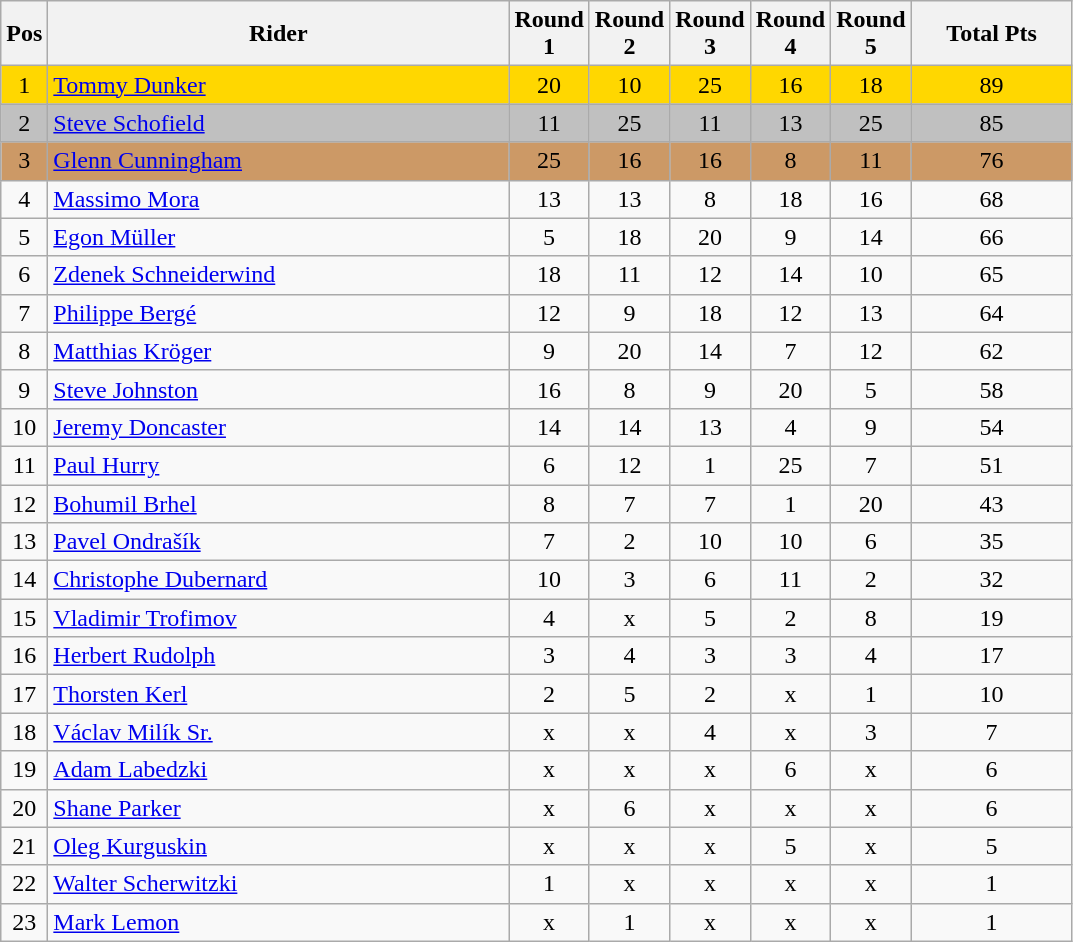<table class="wikitable" style="font-size: 100%">
<tr>
<th width=20>Pos</th>
<th width=300>Rider</th>
<th width=40>Round 1</th>
<th width=40>Round 2</th>
<th width=40>Round 3</th>
<th width=40>Round 4</th>
<th width=40>Round 5</th>
<th width=100>Total Pts</th>
</tr>
<tr align=center style="background-color: gold;">
<td>1</td>
<td align="left"> <a href='#'>Tommy Dunker</a></td>
<td>20</td>
<td>10</td>
<td>25</td>
<td>16</td>
<td>18</td>
<td>89</td>
</tr>
<tr align=center style="background-color: silver;">
<td>2</td>
<td align="left"> <a href='#'>Steve Schofield</a></td>
<td>11</td>
<td>25</td>
<td>11</td>
<td>13</td>
<td>25</td>
<td>85</td>
</tr>
<tr align=center style="background-color: #cc9966;">
<td>3</td>
<td align="left"> <a href='#'>Glenn Cunningham</a></td>
<td>25</td>
<td>16</td>
<td>16</td>
<td>8</td>
<td>11</td>
<td>76</td>
</tr>
<tr align=center>
<td>4</td>
<td align="left"> <a href='#'>Massimo Mora</a></td>
<td>13</td>
<td>13</td>
<td>8</td>
<td>18</td>
<td>16</td>
<td>68</td>
</tr>
<tr align=center>
<td>5</td>
<td align="left"> <a href='#'>Egon Müller</a></td>
<td>5</td>
<td>18</td>
<td>20</td>
<td>9</td>
<td>14</td>
<td>66</td>
</tr>
<tr align=center>
<td>6</td>
<td align="left"> <a href='#'>Zdenek Schneiderwind</a></td>
<td>18</td>
<td>11</td>
<td>12</td>
<td>14</td>
<td>10</td>
<td>65</td>
</tr>
<tr align=center>
<td>7</td>
<td align="left"> <a href='#'>Philippe Bergé</a></td>
<td>12</td>
<td>9</td>
<td>18</td>
<td>12</td>
<td>13</td>
<td>64</td>
</tr>
<tr align=center>
<td>8</td>
<td align="left"> <a href='#'>Matthias Kröger</a></td>
<td>9</td>
<td>20</td>
<td>14</td>
<td>7</td>
<td>12</td>
<td>62</td>
</tr>
<tr align=center>
<td>9</td>
<td align="left"> <a href='#'>Steve Johnston</a></td>
<td>16</td>
<td>8</td>
<td>9</td>
<td>20</td>
<td>5</td>
<td>58</td>
</tr>
<tr align=center>
<td>10</td>
<td align="left"> <a href='#'>Jeremy Doncaster</a></td>
<td>14</td>
<td>14</td>
<td>13</td>
<td>4</td>
<td>9</td>
<td>54</td>
</tr>
<tr align=center>
<td>11</td>
<td align="left"> <a href='#'>Paul Hurry</a></td>
<td>6</td>
<td>12</td>
<td>1</td>
<td>25</td>
<td>7</td>
<td>51</td>
</tr>
<tr align=center>
<td>12</td>
<td align="left"> <a href='#'>Bohumil Brhel</a></td>
<td>8</td>
<td>7</td>
<td>7</td>
<td>1</td>
<td>20</td>
<td>43</td>
</tr>
<tr align=center>
<td>13</td>
<td align="left"> <a href='#'>Pavel Ondrašík</a></td>
<td>7</td>
<td>2</td>
<td>10</td>
<td>10</td>
<td>6</td>
<td>35</td>
</tr>
<tr align=center>
<td>14</td>
<td align="left"> <a href='#'>Christophe Dubernard</a></td>
<td>10</td>
<td>3</td>
<td>6</td>
<td>11</td>
<td>2</td>
<td>32</td>
</tr>
<tr align=center>
<td>15</td>
<td align="left"> <a href='#'>Vladimir Trofimov</a></td>
<td>4</td>
<td>x</td>
<td>5</td>
<td>2</td>
<td>8</td>
<td>19</td>
</tr>
<tr align=center>
<td>16</td>
<td align="left"> <a href='#'>Herbert Rudolph</a></td>
<td>3</td>
<td>4</td>
<td>3</td>
<td>3</td>
<td>4</td>
<td>17</td>
</tr>
<tr align=center>
<td>17</td>
<td align="left"> <a href='#'>Thorsten Kerl</a></td>
<td>2</td>
<td>5</td>
<td>2</td>
<td>x</td>
<td>1</td>
<td>10</td>
</tr>
<tr align=center>
<td>18</td>
<td align="left"> <a href='#'>Václav Milík Sr.</a></td>
<td>x</td>
<td>x</td>
<td>4</td>
<td>x</td>
<td>3</td>
<td>7</td>
</tr>
<tr align=center>
<td>19</td>
<td align="left"> <a href='#'>Adam Labedzki</a></td>
<td>x</td>
<td>x</td>
<td>x</td>
<td>6</td>
<td>x</td>
<td>6</td>
</tr>
<tr align=center>
<td>20</td>
<td align="left"> <a href='#'>Shane Parker</a></td>
<td>x</td>
<td>6</td>
<td>x</td>
<td>x</td>
<td>x</td>
<td>6</td>
</tr>
<tr align=center>
<td>21</td>
<td align="left"> <a href='#'>Oleg Kurguskin</a></td>
<td>x</td>
<td>x</td>
<td>x</td>
<td>5</td>
<td>x</td>
<td>5</td>
</tr>
<tr align=center>
<td>22</td>
<td align="left"> <a href='#'>Walter Scherwitzki</a></td>
<td>1</td>
<td>x</td>
<td>x</td>
<td>x</td>
<td>x</td>
<td>1</td>
</tr>
<tr align=center>
<td>23</td>
<td align="left"> <a href='#'>Mark Lemon</a></td>
<td>x</td>
<td>1</td>
<td>x</td>
<td>x</td>
<td>x</td>
<td>1</td>
</tr>
</table>
